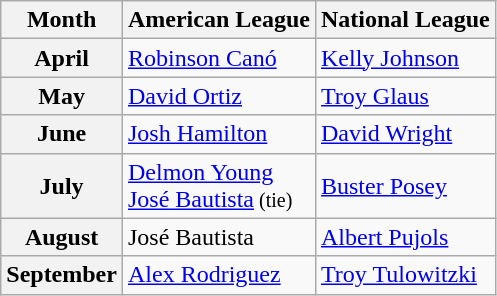<table class="wikitable">
<tr>
<th>Month</th>
<th>American League</th>
<th>National League</th>
</tr>
<tr>
<th>April</th>
<td><a href='#'>Robinson Canó</a></td>
<td><a href='#'>Kelly Johnson</a></td>
</tr>
<tr>
<th>May</th>
<td><a href='#'>David Ortiz</a></td>
<td><a href='#'>Troy Glaus</a></td>
</tr>
<tr>
<th>June</th>
<td><a href='#'>Josh Hamilton</a></td>
<td><a href='#'>David Wright</a></td>
</tr>
<tr>
<th>July</th>
<td><a href='#'>Delmon Young</a><br><a href='#'>José Bautista</a><small> (tie)</small></td>
<td><a href='#'>Buster Posey</a></td>
</tr>
<tr>
<th>August</th>
<td>José Bautista</td>
<td><a href='#'>Albert Pujols</a></td>
</tr>
<tr>
<th>September</th>
<td><a href='#'>Alex Rodriguez</a></td>
<td><a href='#'>Troy Tulowitzki</a></td>
</tr>
</table>
